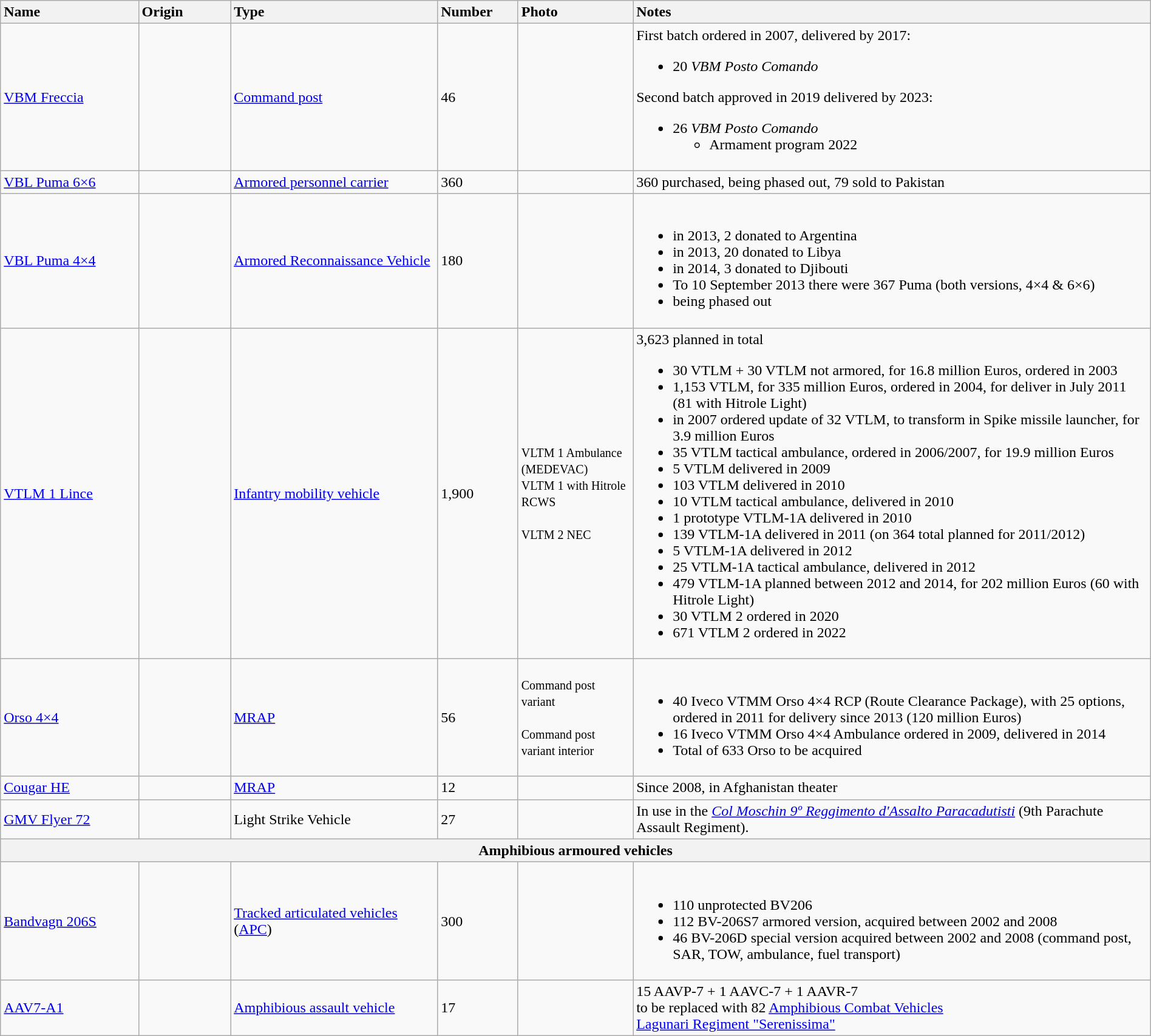<table class="wikitable" style="margin:auto; width:100%;">
<tr>
<th style="text-align: left; width:12%;">Name</th>
<th style="text-align: left; width:8%;">Origin</th>
<th style="text-align: left; width:18%;">Type</th>
<th style="text-align: left; width:7%;">Number</th>
<th style="text-align: left; width:10%; ">Photo</th>
<th style="text-align: left; width:45%;">Notes</th>
</tr>
<tr>
<td><a href='#'>VBM Freccia</a></td>
<td></td>
<td><a href='#'>Command post</a></td>
<td>46</td>
<td></td>
<td>First batch ordered in 2007, delivered by 2017:<br><ul><li>20 <em>VBM Posto Comando</em></li></ul>Second batch approved in 2019 delivered by 2023:<ul><li>26 <em>VBM Posto Comando</em><ul><li>Armament program 2022 </li></ul></li></ul></td>
</tr>
<tr>
<td><a href='#'>VBL Puma 6×6</a></td>
<td></td>
<td><a href='#'>Armored personnel carrier</a></td>
<td>360</td>
<td></td>
<td>360 purchased, being phased out, 79 sold to Pakistan</td>
</tr>
<tr>
<td><a href='#'>VBL Puma 4×4</a></td>
<td></td>
<td><a href='#'>Armored Reconnaissance Vehicle</a></td>
<td>180</td>
<td></td>
<td><br><ul><li>in 2013, 2 donated to Argentina</li><li>in 2013, 20 donated to Libya</li><li>in 2014, 3 donated to Djibouti</li><li>To 10 September 2013 there were 367 Puma (both versions, 4×4 & 6×6)</li><li>being phased out</li></ul></td>
</tr>
<tr>
<td><a href='#'>VTLM 1 Lince</a></td>
<td></td>
<td><a href='#'>Infantry mobility vehicle</a></td>
<td>1,900</td>
<td><small>VLTM 1 Ambulance (MEDEVAC)</small><br><small>VLTM 1 with Hitrole RCWS</small><br><br><small>VLTM 2 NEC</small><br><small></small></td>
<td>3,623 planned in total <br><ul><li>30 VTLM + 30 VTLM not armored, for 16.8 million Euros, ordered in 2003</li><li>1,153 VTLM, for 335 million Euros, ordered in 2004, for deliver in July 2011 (81 with Hitrole Light)</li><li>in 2007 ordered update of 32 VTLM, to transform in Spike missile launcher, for 3.9 million Euros</li><li>35 VTLM tactical ambulance, ordered in 2006/2007, for 19.9 million Euros</li><li>5 VTLM delivered in 2009</li><li>103 VTLM delivered in 2010</li><li>10 VTLM tactical ambulance, delivered in 2010</li><li>1 prototype VTLM-1A delivered in 2010</li><li>139 VTLM-1A delivered in 2011 (on 364 total planned for 2011/2012)</li><li>5 VTLM-1A delivered in 2012</li><li>25 VTLM-1A tactical ambulance, delivered in 2012</li><li>479 VTLM-1A planned between 2012 and 2014, for 202 million Euros (60 with Hitrole Light)</li><li>30 VTLM 2 ordered in 2020</li><li>671 VTLM 2 ordered in 2022</li></ul></td>
</tr>
<tr>
<td><a href='#'>Orso 4×4</a></td>
<td></td>
<td><a href='#'>MRAP</a></td>
<td>56</td>
<td><small>Command post variant</small><br><br><small>Command post variant interior</small><br></td>
<td><br><ul><li>40 Iveco VTMM Orso 4×4 RCP (Route Clearance Package), with 25 options, ordered in 2011 for delivery since 2013 (120 million Euros)</li><li>16 Iveco VTMM Orso 4×4 Ambulance ordered in 2009, delivered in 2014</li><li>Total of 633 Orso to be acquired</li></ul></td>
</tr>
<tr>
<td><a href='#'>Cougar HE</a></td>
<td></td>
<td><a href='#'>MRAP</a></td>
<td>12</td>
<td></td>
<td>Since 2008, in Afghanistan theater</td>
</tr>
<tr>
<td><a href='#'>GMV Flyer 72</a></td>
<td></td>
<td>Light Strike Vehicle</td>
<td>27</td>
<td></td>
<td>In use in the <em><a href='#'>Col Moschin 9º Reggimento d'Assalto Paracadutisti</a></em> (9th Parachute Assault Regiment).</td>
</tr>
<tr>
<th colspan="6">Amphibious armoured vehicles</th>
</tr>
<tr>
<td><a href='#'>Bandvagn 206S</a></td>
<td></td>
<td><a href='#'>Tracked articulated vehicles</a> (<a href='#'>APC</a>)</td>
<td>300</td>
<td></td>
<td><br><ul><li>110 unprotected BV206</li><li>112 BV-206S7 armored version, acquired between 2002 and 2008</li><li>46 BV-206D special version acquired between 2002 and 2008 (command post, SAR, TOW, ambulance, fuel transport)</li></ul></td>
</tr>
<tr>
<td><a href='#'>AAV7-A1</a></td>
<td></td>
<td><a href='#'>Amphibious assault vehicle</a></td>
<td>17</td>
<td></td>
<td>15 AAVP-7 + 1 AAVC-7 + 1 AAVR-7<br>to be replaced with 82 <a href='#'>Amphibious Combat Vehicles</a><br><a href='#'>Lagunari Regiment "Serenissima"</a></td>
</tr>
</table>
